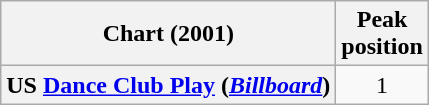<table class="wikitable plainrowheaders" style="text-align:center">
<tr>
<th>Chart (2001)</th>
<th>Peak<br>position</th>
</tr>
<tr>
<th scope="row">US <a href='#'>Dance Club Play</a> (<em><a href='#'>Billboard</a></em>)</th>
<td>1</td>
</tr>
</table>
